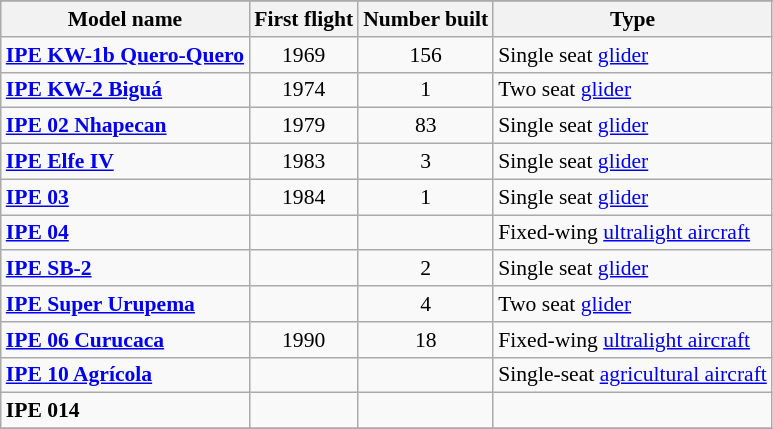<table class="wikitable" align=center style="font-size:90%;">
<tr>
</tr>
<tr style="background:#efefef;">
<th>Model name</th>
<th>First flight</th>
<th>Number built</th>
<th>Type</th>
</tr>
<tr>
<td align=left><strong><a href='#'>IPE KW-1b Quero-Quero</a></strong></td>
<td align=center>1969</td>
<td align=center>156</td>
<td align=left>Single seat <a href='#'>glider</a></td>
</tr>
<tr>
<td align=left><strong><a href='#'>IPE KW-2 Biguá</a></strong></td>
<td align=center>1974</td>
<td align=center>1</td>
<td align=left>Two seat <a href='#'>glider</a></td>
</tr>
<tr>
<td align=left><strong><a href='#'>IPE 02 Nhapecan</a></strong></td>
<td align=center>1979</td>
<td align=center>83</td>
<td align=left>Single seat <a href='#'>glider</a></td>
</tr>
<tr>
<td align=left><strong><a href='#'>IPE Elfe IV</a></strong></td>
<td align=center>1983</td>
<td align=center>3</td>
<td align=left>Single seat <a href='#'>glider</a></td>
</tr>
<tr>
<td align=left><strong><a href='#'>IPE 03</a></strong></td>
<td align=center>1984</td>
<td align=center>1</td>
<td align=left>Single seat <a href='#'>glider</a></td>
</tr>
<tr>
<td align=left><strong><a href='#'>IPE 04</a></strong></td>
<td align=center></td>
<td align=center></td>
<td align=left>Fixed-wing <a href='#'>ultralight aircraft</a></td>
</tr>
<tr>
<td align=left><strong><a href='#'>IPE SB-2</a></strong></td>
<td align=center></td>
<td align=center>2</td>
<td align=left>Single seat <a href='#'>glider</a></td>
</tr>
<tr>
<td align=left><strong><a href='#'>IPE Super Urupema</a></strong></td>
<td align=center></td>
<td align=center>4</td>
<td align=left>Two seat <a href='#'>glider</a></td>
</tr>
<tr>
<td align=left><strong><a href='#'>IPE 06 Curucaca</a></strong></td>
<td align=center>1990</td>
<td align=center>18</td>
<td align=left>Fixed-wing <a href='#'>ultralight aircraft</a></td>
</tr>
<tr>
<td align=left><strong><a href='#'>IPE 10 Agrícola</a></strong></td>
<td align=center></td>
<td align=center></td>
<td align=left>Single-seat <a href='#'>agricultural aircraft</a></td>
</tr>
<tr>
<td align=left><strong>IPE 014</strong></td>
<td align=center></td>
<td align=center></td>
<td align=left></td>
</tr>
<tr>
</tr>
</table>
